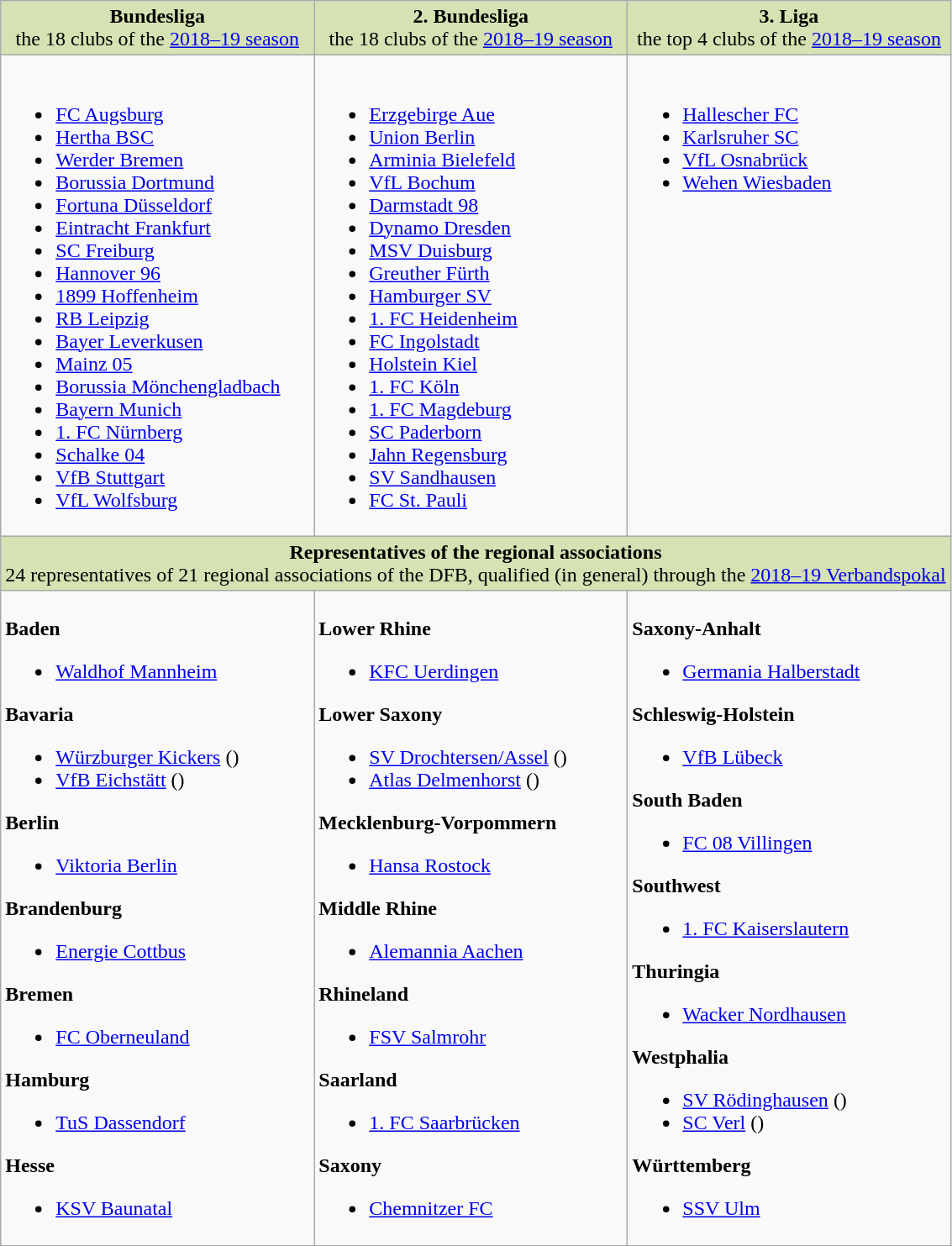<table class="wikitable">
<tr style="background:#D6E2B3; text-align:center; vertical-align:top;">
<td style="width:33%"><strong>Bundesliga</strong><br>the 18 clubs of the <a href='#'>2018–19 season</a></td>
<td style="width:33%"><strong>2. Bundesliga</strong><br>the 18 clubs of the <a href='#'>2018–19 season</a></td>
<td style="width:34%"><strong>3. Liga</strong><br>the top 4 clubs of the <a href='#'>2018–19 season</a></td>
</tr>
<tr style="vertical-align:top">
<td><br><ul><li><a href='#'>FC Augsburg</a></li><li><a href='#'>Hertha BSC</a></li><li><a href='#'>Werder Bremen</a></li><li><a href='#'>Borussia Dortmund</a></li><li><a href='#'>Fortuna Düsseldorf</a></li><li><a href='#'>Eintracht Frankfurt</a></li><li><a href='#'>SC Freiburg</a></li><li><a href='#'>Hannover 96</a></li><li><a href='#'>1899 Hoffenheim</a></li><li><a href='#'>RB Leipzig</a></li><li><a href='#'>Bayer Leverkusen</a></li><li><a href='#'>Mainz 05</a></li><li><a href='#'>Borussia Mönchengladbach</a></li><li><a href='#'>Bayern Munich</a></li><li><a href='#'>1. FC Nürnberg</a></li><li><a href='#'>Schalke 04</a></li><li><a href='#'>VfB Stuttgart</a></li><li><a href='#'>VfL Wolfsburg</a></li></ul></td>
<td><br><ul><li><a href='#'>Erzgebirge Aue</a></li><li><a href='#'>Union Berlin</a></li><li><a href='#'>Arminia Bielefeld</a></li><li><a href='#'>VfL Bochum</a></li><li><a href='#'>Darmstadt 98</a></li><li><a href='#'>Dynamo Dresden</a></li><li><a href='#'>MSV Duisburg</a></li><li><a href='#'>Greuther Fürth</a></li><li><a href='#'>Hamburger SV</a></li><li><a href='#'>1. FC Heidenheim</a></li><li><a href='#'>FC Ingolstadt</a></li><li><a href='#'>Holstein Kiel</a></li><li><a href='#'>1. FC Köln</a></li><li><a href='#'>1. FC Magdeburg</a></li><li><a href='#'>SC Paderborn</a></li><li><a href='#'>Jahn Regensburg</a></li><li><a href='#'>SV Sandhausen</a></li><li><a href='#'>FC St. Pauli</a></li></ul></td>
<td><br><ul><li><a href='#'>Hallescher FC</a></li><li><a href='#'>Karlsruher SC</a></li><li><a href='#'>VfL Osnabrück</a></li><li><a href='#'>Wehen Wiesbaden</a></li></ul></td>
</tr>
<tr style="background:#D6E2B3; text-align:center;">
<td colspan="3"><strong>Representatives of the regional associations</strong><br>24 representatives of 21 regional associations of the DFB, qualified (in general) through the <a href='#'>2018–19 Verbandspokal</a></td>
</tr>
<tr style="vertical-align:top">
<td><br><strong>Baden</strong><ul><li><a href='#'>Waldhof Mannheim</a></li></ul><strong>Bavaria</strong><ul><li><a href='#'>Würzburger Kickers</a> ()</li><li><a href='#'>VfB Eichstätt</a> ()</li></ul><strong>Berlin</strong><ul><li><a href='#'>Viktoria Berlin</a></li></ul><strong>Brandenburg</strong><ul><li><a href='#'>Energie Cottbus</a></li></ul><strong>Bremen</strong><ul><li><a href='#'>FC Oberneuland</a></li></ul><strong>Hamburg</strong><ul><li><a href='#'>TuS Dassendorf</a></li></ul><strong>Hesse</strong><ul><li><a href='#'>KSV Baunatal</a></li></ul></td>
<td><br><strong>Lower Rhine</strong><ul><li><a href='#'>KFC Uerdingen</a></li></ul><strong>Lower Saxony</strong><ul><li><a href='#'>SV Drochtersen/Assel</a> ()</li><li><a href='#'>Atlas Delmenhorst</a> ()</li></ul><strong>Mecklenburg-Vorpommern</strong><ul><li><a href='#'>Hansa Rostock</a></li></ul><strong>Middle Rhine</strong><ul><li><a href='#'>Alemannia Aachen</a></li></ul><strong>Rhineland</strong><ul><li><a href='#'>FSV Salmrohr</a></li></ul><strong>Saarland</strong><ul><li><a href='#'>1. FC Saarbrücken</a></li></ul><strong>Saxony</strong><ul><li><a href='#'>Chemnitzer FC</a></li></ul></td>
<td><br><strong>Saxony-Anhalt</strong><ul><li><a href='#'>Germania Halberstadt</a></li></ul><strong>Schleswig-Holstein</strong><ul><li><a href='#'>VfB Lübeck</a></li></ul><strong>South Baden</strong><ul><li><a href='#'>FC 08 Villingen</a></li></ul><strong>Southwest</strong><ul><li><a href='#'>1. FC Kaiserslautern</a></li></ul><strong>Thuringia</strong><ul><li><a href='#'>Wacker Nordhausen</a></li></ul><strong>Westphalia</strong><ul><li><a href='#'>SV Rödinghausen</a> ()</li><li><a href='#'>SC Verl</a> ()</li></ul><strong>Württemberg</strong><ul><li><a href='#'>SSV Ulm</a></li></ul></td>
</tr>
</table>
